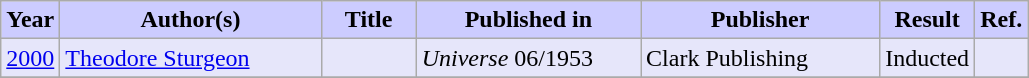<table class="sortable wikitable">
<tr>
<th style="background:#ccf; width=9%">Year</th>
<th style="background:#ccf; width=25%">Author(s)</th>
<th style="background:#ccf; width=25%">Title</th>
<th style="background:#ccf; width=15%">Published in</th>
<th style="background:#ccf; width=15%">Publisher</th>
<th style="background:#ccf; width=9%">Result</th>
<th style="background:#ccf; width=3%" class="unsortable">Ref.</th>
</tr>
<tr style="background:#E6E6FA">
<td align="center"><a href='#'>2000</a><br></td>
<td><a href='#'>Theodore Sturgeon</a>           </td>
<td>              </td>
<td><em>Universe</em> 06/1953       </td>
<td>Clark Publishing           </td>
<td align="center">Inducted</td>
<td align="center"></td>
</tr>
<tr>
</tr>
</table>
